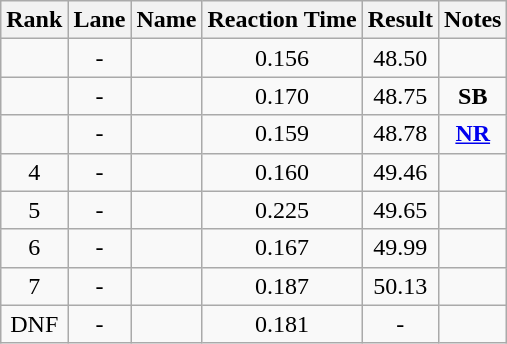<table class="wikitable" style="text-align:center">
<tr>
<th>Rank</th>
<th>Lane</th>
<th>Name</th>
<th>Reaction Time</th>
<th>Result</th>
<th>Notes</th>
</tr>
<tr>
<td></td>
<td>-</td>
<td align="left"></td>
<td>0.156</td>
<td>48.50</td>
<td></td>
</tr>
<tr>
<td></td>
<td>-</td>
<td align="left"></td>
<td>0.170</td>
<td>48.75</td>
<td><strong>SB</strong></td>
</tr>
<tr>
<td></td>
<td>-</td>
<td align="left"></td>
<td>0.159</td>
<td>48.78</td>
<td><strong><a href='#'>NR</a></strong></td>
</tr>
<tr>
<td>4</td>
<td>-</td>
<td align="left"></td>
<td>0.160</td>
<td>49.46</td>
<td></td>
</tr>
<tr>
<td>5</td>
<td>-</td>
<td align="left"></td>
<td>0.225</td>
<td>49.65</td>
<td></td>
</tr>
<tr>
<td>6</td>
<td>-</td>
<td align="left"></td>
<td>0.167</td>
<td>49.99</td>
<td></td>
</tr>
<tr>
<td>7</td>
<td>-</td>
<td align="left"></td>
<td>0.187</td>
<td>50.13</td>
<td></td>
</tr>
<tr>
<td>DNF</td>
<td>-</td>
<td align="left"></td>
<td>0.181</td>
<td>-</td>
<td></td>
</tr>
</table>
